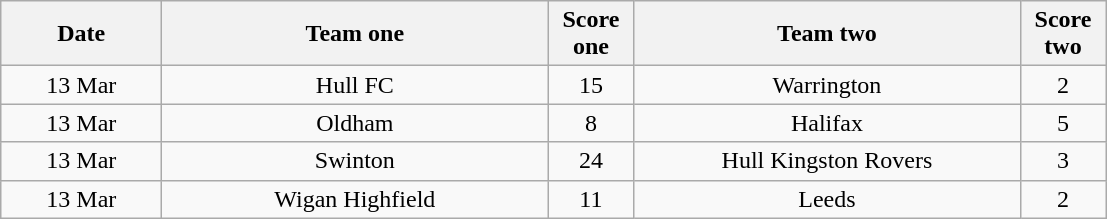<table class="wikitable" style="text-align: center">
<tr>
<th width=100>Date</th>
<th width=250>Team one</th>
<th width=50>Score one</th>
<th width=250>Team two</th>
<th width=50>Score two</th>
</tr>
<tr>
<td>13 Mar</td>
<td>Hull FC</td>
<td>15</td>
<td>Warrington</td>
<td>2</td>
</tr>
<tr>
<td>13 Mar</td>
<td>Oldham</td>
<td>8</td>
<td>Halifax</td>
<td>5</td>
</tr>
<tr>
<td>13 Mar</td>
<td>Swinton</td>
<td>24</td>
<td>Hull Kingston Rovers</td>
<td>3</td>
</tr>
<tr>
<td>13 Mar</td>
<td>Wigan Highfield</td>
<td>11</td>
<td>Leeds</td>
<td>2</td>
</tr>
</table>
